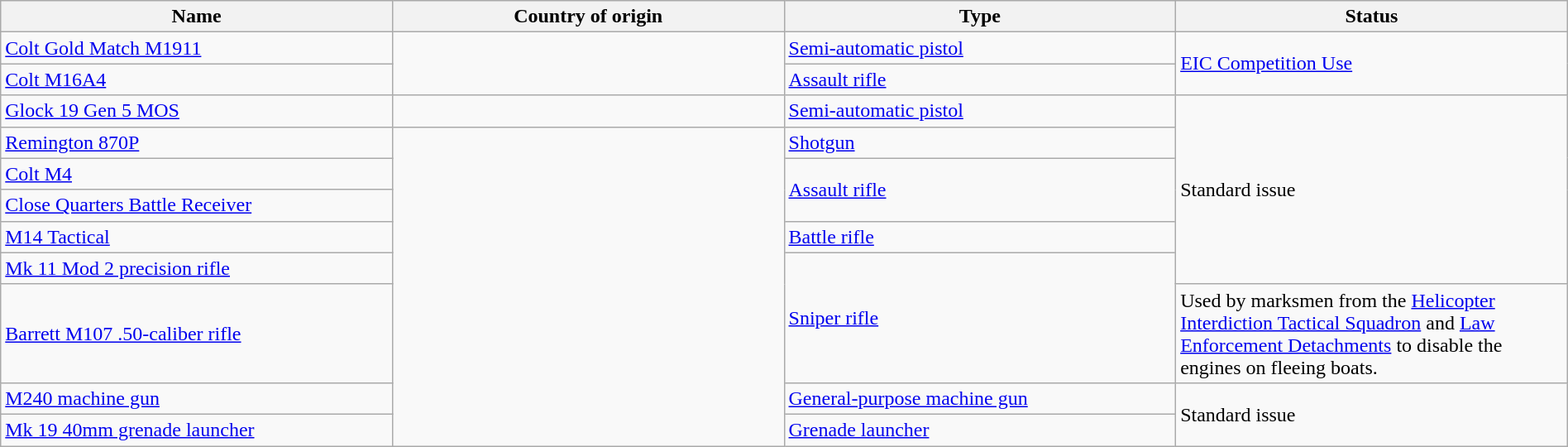<table class="wikitable" border="0" width="100%">
<tr>
<th width="25%">Name</th>
<th width="25%">Country of origin</th>
<th width="25%">Type</th>
<th>Status</th>
</tr>
<tr>
<td><a href='#'>Colt Gold Match M1911</a></td>
<td rowspan="2"></td>
<td><a href='#'>Semi-automatic pistol</a></td>
<td rowspan="2"><a href='#'>EIC Competition Use</a></td>
</tr>
<tr>
<td><a href='#'>Colt M16A4</a></td>
<td><a href='#'>Assault rifle</a></td>
</tr>
<tr>
<td><a href='#'>Glock 19 Gen 5 MOS</a></td>
<td></td>
<td><a href='#'>Semi-automatic pistol</a></td>
<td rowspan="6">Standard issue</td>
</tr>
<tr>
<td><a href='#'>Remington 870P</a></td>
<td rowspan="8"></td>
<td><a href='#'>Shotgun</a></td>
</tr>
<tr>
<td><a href='#'>Colt M4</a></td>
<td rowspan="2"><a href='#'>Assault rifle</a></td>
</tr>
<tr>
<td><a href='#'>Close Quarters Battle Receiver</a></td>
</tr>
<tr>
<td><a href='#'>M14 Tactical</a></td>
<td><a href='#'>Battle rifle</a></td>
</tr>
<tr>
<td><a href='#'>Mk 11 Mod 2 precision rifle</a></td>
<td rowspan="2"><a href='#'>Sniper rifle</a></td>
</tr>
<tr>
<td><a href='#'>Barrett M107 .50-caliber rifle</a></td>
<td>Used by marksmen from the <a href='#'>Helicopter Interdiction Tactical Squadron</a> and <a href='#'>Law Enforcement Detachments</a> to disable the engines on fleeing boats.</td>
</tr>
<tr>
<td><a href='#'>M240 machine gun</a></td>
<td><a href='#'>General-purpose machine gun</a></td>
<td rowspan="2">Standard issue</td>
</tr>
<tr>
<td><a href='#'>Mk 19 40mm grenade launcher</a></td>
<td><a href='#'>Grenade launcher</a></td>
</tr>
</table>
